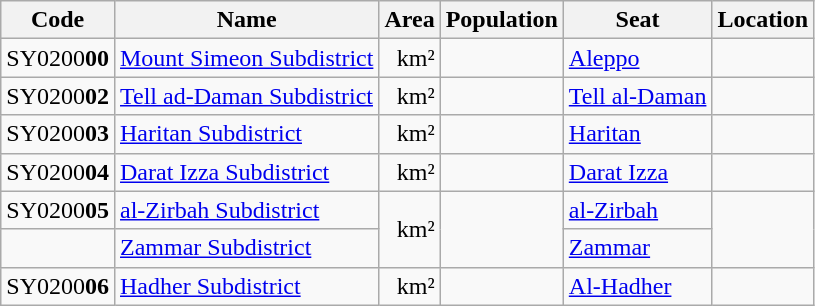<table class="wikitable sortable">
<tr>
<th>Code</th>
<th>Name</th>
<th>Area</th>
<th>Population</th>
<th>Seat</th>
<th>Location</th>
</tr>
<tr>
<td>SY0200<strong>00</strong></td>
<td><a href='#'>Mount Simeon Subdistrict</a></td>
<td align=right> km²</td>
<td align=right></td>
<td><a href='#'>Aleppo</a></td>
<td></td>
</tr>
<tr>
<td>SY0200<strong>02</strong></td>
<td><a href='#'>Tell ad-Daman Subdistrict</a></td>
<td align=right> km²</td>
<td align=right></td>
<td><a href='#'>Tell al-Daman</a></td>
<td></td>
</tr>
<tr>
<td>SY0200<strong>03</strong></td>
<td><a href='#'>Haritan Subdistrict</a></td>
<td align=right> km²</td>
<td align=right></td>
<td><a href='#'>Haritan</a></td>
<td></td>
</tr>
<tr>
<td>SY0200<strong>04</strong></td>
<td><a href='#'>Darat Izza Subdistrict</a></td>
<td align=right> km²</td>
<td align=right></td>
<td><a href='#'>Darat Izza</a></td>
<td></td>
</tr>
<tr>
<td>SY0200<strong>05</strong></td>
<td><a href='#'>al-Zirbah Subdistrict</a></td>
<td align=right rowspan=2> km²</td>
<td align=right rowspan=2></td>
<td><a href='#'>al-Zirbah</a></td>
<td rowspan=2></td>
</tr>
<tr>
<td></td>
<td><a href='#'>Zammar Subdistrict</a></td>
<td><a href='#'>Zammar</a></td>
</tr>
<tr>
<td>SY0200<strong>06</strong></td>
<td><a href='#'>Hadher Subdistrict</a></td>
<td align=right> km²</td>
<td align=right></td>
<td><a href='#'>Al-Hadher</a></td>
<td></td>
</tr>
</table>
